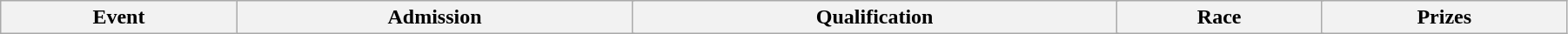<table class="wikitable" style="margin: 0.5em 0 0 0;" width=95%>
<tr>
<th colspan=3>Event</th>
<th colspan=2>Admission</th>
<th colspan=3>Qualification</th>
<th colspan=2>Race</th>
<th colspan=1>Prizes</th>
</tr>
</table>
